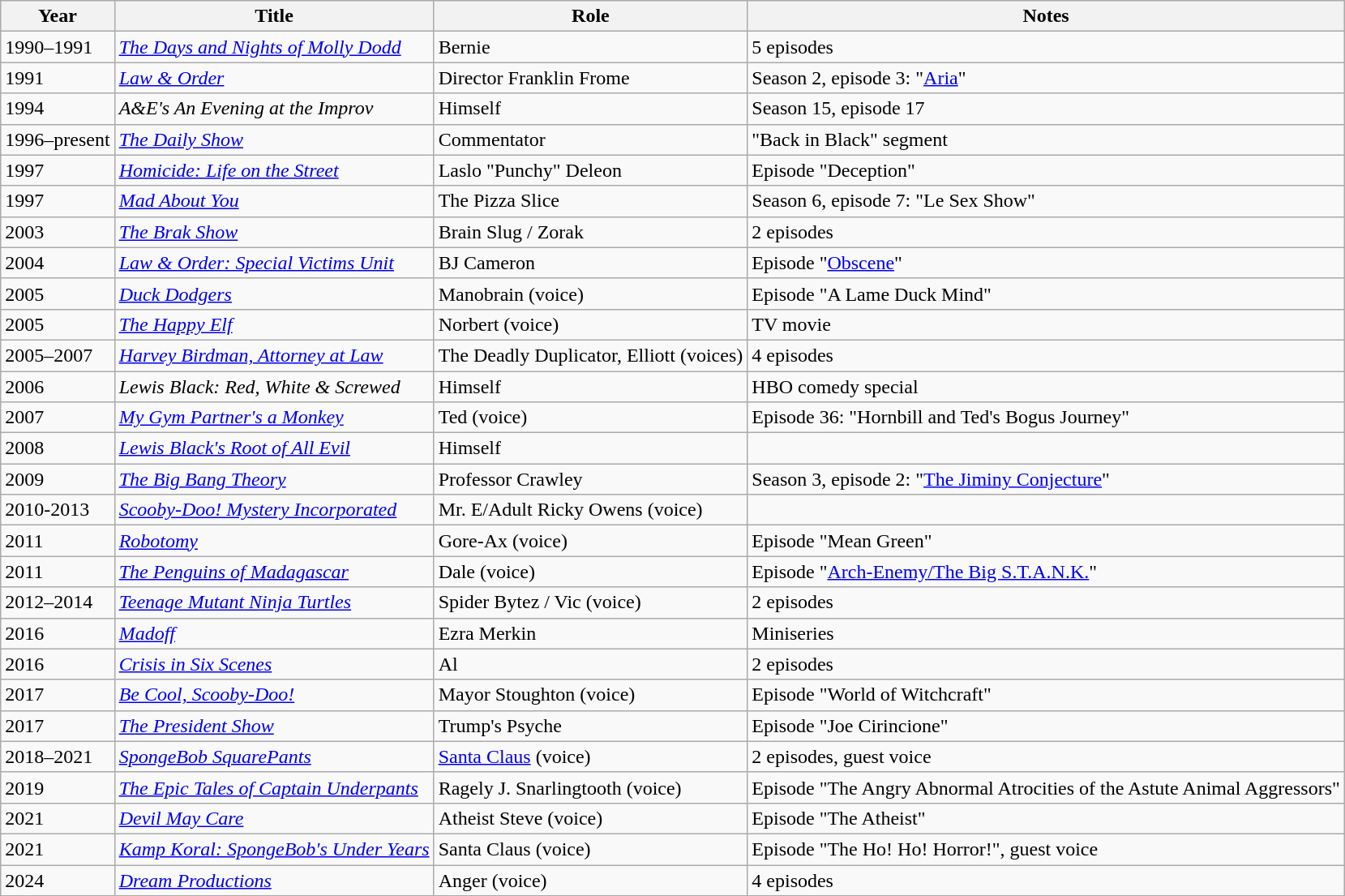<table class="wikitable sortable">
<tr>
<th>Year</th>
<th>Title</th>
<th>Role</th>
<th>Notes</th>
</tr>
<tr>
<td>1990–1991</td>
<td><em><a href='#'>The Days and Nights of Molly Dodd</a></em></td>
<td>Bernie</td>
<td>5 episodes</td>
</tr>
<tr>
<td>1991</td>
<td><em><a href='#'>Law & Order</a></em></td>
<td>Director Franklin Frome</td>
<td>Season 2, episode 3: "<a href='#'>Aria</a>"</td>
</tr>
<tr>
<td>1994</td>
<td><em>A&E's An Evening at the Improv</em></td>
<td>Himself</td>
<td>Season 15, episode 17</td>
</tr>
<tr>
<td>1996–present</td>
<td><em><a href='#'>The Daily Show</a></em></td>
<td>Commentator</td>
<td>"Back in Black" segment</td>
</tr>
<tr>
<td>1997</td>
<td><em><a href='#'>Homicide: Life on the Street</a></em></td>
<td>Laslo "Punchy" Deleon</td>
<td>Episode "Deception"</td>
</tr>
<tr>
<td>1997</td>
<td><em><a href='#'>Mad About You</a></em></td>
<td>The Pizza Slice</td>
<td>Season 6, episode 7: "Le Sex Show"</td>
</tr>
<tr>
<td>2003</td>
<td><em><a href='#'>The Brak Show</a></em></td>
<td>Brain Slug / Zorak</td>
<td>2 episodes</td>
</tr>
<tr>
<td>2004</td>
<td><em><a href='#'>Law & Order: Special Victims Unit</a></em></td>
<td>BJ Cameron</td>
<td>Episode "<a href='#'>Obscene</a>"</td>
</tr>
<tr>
<td>2005</td>
<td><em><a href='#'>Duck Dodgers</a></em></td>
<td>Manobrain (voice)</td>
<td>Episode "A Lame Duck Mind"</td>
</tr>
<tr>
<td>2005</td>
<td><em><a href='#'>The Happy Elf</a></em></td>
<td>Norbert (voice)</td>
<td>TV movie</td>
</tr>
<tr>
<td>2005–2007</td>
<td><em><a href='#'>Harvey Birdman, Attorney at Law</a></em></td>
<td>The Deadly Duplicator, Elliott (voices)</td>
<td>4 episodes</td>
</tr>
<tr>
<td>2006</td>
<td><em>Lewis Black: Red, White & Screwed</em></td>
<td>Himself</td>
<td>HBO comedy special</td>
</tr>
<tr>
<td>2007</td>
<td><em><a href='#'>My Gym Partner's a Monkey</a></em></td>
<td>Ted (voice)</td>
<td>Episode 36: "Hornbill and Ted's Bogus Journey"</td>
</tr>
<tr>
<td>2008</td>
<td><em><a href='#'>Lewis Black's Root of All Evil</a></em></td>
<td>Himself</td>
<td></td>
</tr>
<tr>
<td>2009</td>
<td><em><a href='#'>The Big Bang Theory</a></em></td>
<td>Professor Crawley</td>
<td>Season 3, episode 2: "<a href='#'>The Jiminy Conjecture</a>"</td>
</tr>
<tr>
<td>2010-2013</td>
<td><em><a href='#'>Scooby-Doo! Mystery Incorporated</a></em></td>
<td>Mr. E/Adult Ricky Owens (voice)</td>
<td></td>
</tr>
<tr>
<td>2011</td>
<td><em><a href='#'>Robotomy</a></em></td>
<td>Gore-Ax (voice)</td>
<td>Episode "Mean Green"</td>
</tr>
<tr>
<td>2011</td>
<td><em><a href='#'>The Penguins of Madagascar</a></em></td>
<td>Dale (voice)</td>
<td>Episode "<a href='#'>Arch-Enemy/The Big S.T.A.N.K.</a>"</td>
</tr>
<tr>
<td>2012–2014</td>
<td><em><a href='#'>Teenage Mutant Ninja Turtles</a></em></td>
<td>Spider Bytez / Vic (voice)</td>
<td>2 episodes</td>
</tr>
<tr>
<td>2016</td>
<td><em><a href='#'>Madoff</a></em></td>
<td>Ezra Merkin</td>
<td>Miniseries</td>
</tr>
<tr>
<td>2016</td>
<td><em><a href='#'>Crisis in Six Scenes</a></em></td>
<td>Al</td>
<td>2 episodes</td>
</tr>
<tr>
<td>2017</td>
<td><em><a href='#'>Be Cool, Scooby-Doo!</a></em></td>
<td>Mayor Stoughton (voice)</td>
<td>Episode "World of Witchcraft"</td>
</tr>
<tr>
<td>2017</td>
<td><em><a href='#'>The President Show</a></em></td>
<td>Trump's Psyche</td>
<td>Episode "Joe Cirincione"</td>
</tr>
<tr>
<td>2018–2021</td>
<td><em><a href='#'>SpongeBob SquarePants</a></em></td>
<td><a href='#'>Santa Claus</a> (voice)</td>
<td>2 episodes, guest voice</td>
</tr>
<tr>
<td>2019</td>
<td><em><a href='#'>The Epic Tales of Captain Underpants</a></em></td>
<td>Ragely J. Snarlingtooth (voice)</td>
<td>Episode "The Angry Abnormal Atrocities of the Astute Animal Aggressors"</td>
</tr>
<tr>
<td>2021</td>
<td><em><a href='#'>Devil May Care</a></em></td>
<td>Atheist Steve (voice)</td>
<td>Episode "The Atheist"</td>
</tr>
<tr>
<td>2021</td>
<td><em><a href='#'>Kamp Koral: SpongeBob's Under Years</a></em></td>
<td>Santa Claus (voice)</td>
<td>Episode "The Ho! Ho! Horror!", guest voice</td>
</tr>
<tr>
<td>2024</td>
<td><em><a href='#'>Dream Productions</a></em></td>
<td>Anger (voice)</td>
<td>4 episodes</td>
</tr>
</table>
